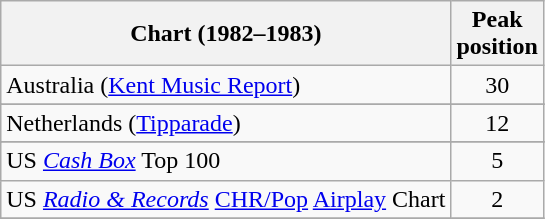<table class="wikitable sortable">
<tr>
<th>Chart (1982–1983)</th>
<th>Peak<br>position</th>
</tr>
<tr>
<td>Australia (<a href='#'>Kent Music Report</a>)</td>
<td align="center">30</td>
</tr>
<tr>
</tr>
<tr>
</tr>
<tr>
<td>Netherlands (<a href='#'>Tipparade</a>)</td>
<td align="center">12</td>
</tr>
<tr>
</tr>
<tr>
</tr>
<tr>
</tr>
<tr>
</tr>
<tr>
</tr>
<tr>
<td>US <a href='#'><em>Cash Box</em></a> Top 100</td>
<td align="center">5</td>
</tr>
<tr>
<td>US <em><a href='#'>Radio & Records</a></em> <a href='#'>CHR/Pop</a> <a href='#'>Airplay</a> Chart</td>
<td align="center">2</td>
</tr>
<tr>
</tr>
</table>
